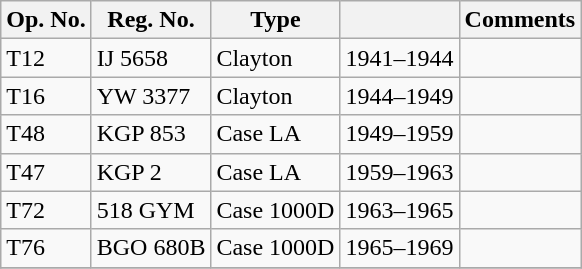<table class="wikitable">
<tr>
<th>Op. No.</th>
<th>Reg. No.</th>
<th>Type</th>
<th></th>
<th>Comments</th>
</tr>
<tr>
<td>T12</td>
<td>IJ 5658</td>
<td>Clayton</td>
<td>1941–1944</td>
<td></td>
</tr>
<tr>
<td>T16</td>
<td>YW 3377</td>
<td>Clayton</td>
<td>1944–1949</td>
<td></td>
</tr>
<tr>
<td>T48</td>
<td>KGP 853</td>
<td>Case LA</td>
<td>1949–1959</td>
<td></td>
</tr>
<tr>
<td>T47</td>
<td>KGP 2</td>
<td>Case LA</td>
<td>1959–1963</td>
<td></td>
</tr>
<tr>
<td>T72</td>
<td>518 GYM</td>
<td>Case 1000D</td>
<td>1963–1965</td>
<td></td>
</tr>
<tr>
<td>T76</td>
<td>BGO 680B</td>
<td>Case 1000D</td>
<td>1965–1969</td>
<td></td>
</tr>
<tr>
</tr>
</table>
